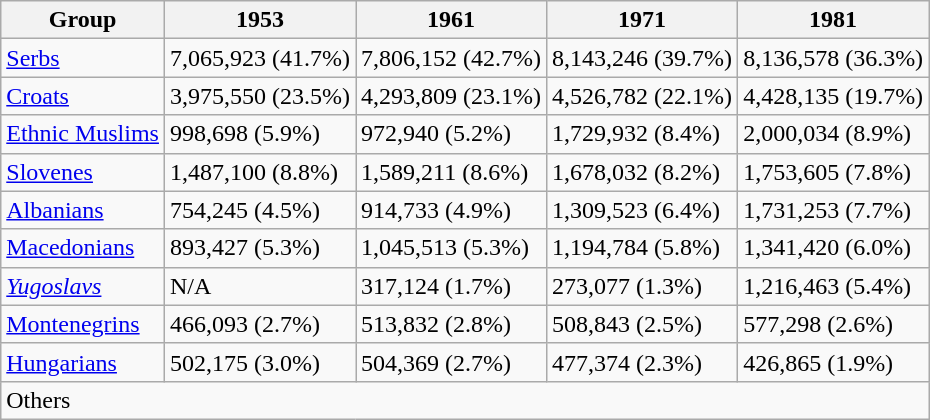<table class="wikitable">
<tr>
<th>Group</th>
<th>1953</th>
<th>1961</th>
<th>1971</th>
<th>1981</th>
</tr>
<tr>
<td><a href='#'>Serbs</a></td>
<td>7,065,923 (41.7%)</td>
<td>7,806,152 (42.7%)</td>
<td>8,143,246 (39.7%)</td>
<td>8,136,578 (36.3%)</td>
</tr>
<tr>
<td><a href='#'>Croats</a></td>
<td>3,975,550 (23.5%)</td>
<td>4,293,809 (23.1%)</td>
<td>4,526,782 (22.1%)</td>
<td>4,428,135 (19.7%)</td>
</tr>
<tr>
<td><a href='#'>Ethnic Muslims</a></td>
<td>998,698 (5.9%)</td>
<td>972,940 (5.2%)</td>
<td>1,729,932 (8.4%)</td>
<td>2,000,034 (8.9%)</td>
</tr>
<tr>
<td><a href='#'>Slovenes</a></td>
<td>1,487,100 (8.8%)</td>
<td>1,589,211 (8.6%)</td>
<td>1,678,032 (8.2%)</td>
<td>1,753,605 (7.8%)</td>
</tr>
<tr>
<td><a href='#'>Albanians</a></td>
<td>754,245 (4.5%)</td>
<td>914,733 (4.9%)</td>
<td>1,309,523 (6.4%)</td>
<td>1,731,253 (7.7%)</td>
</tr>
<tr>
<td><a href='#'>Macedonians</a></td>
<td>893,427 (5.3%)</td>
<td>1,045,513 (5.3%)</td>
<td>1,194,784 (5.8%)</td>
<td>1,341,420 (6.0%)</td>
</tr>
<tr>
<td><em><a href='#'>Yugoslavs</a></em></td>
<td>N/A</td>
<td>317,124 (1.7%)</td>
<td>273,077 (1.3%)</td>
<td>1,216,463 (5.4%)</td>
</tr>
<tr>
<td><a href='#'>Montenegrins</a></td>
<td>466,093 (2.7%)</td>
<td>513,832 (2.8%)</td>
<td>508,843 (2.5%)</td>
<td>577,298 (2.6%)</td>
</tr>
<tr>
<td><a href='#'>Hungarians</a></td>
<td>502,175 (3.0%)</td>
<td>504,369 (2.7%)</td>
<td>477,374 (2.3%)</td>
<td>426,865 (1.9%)</td>
</tr>
<tr>
<td colspan=5>Others</td>
</tr>
</table>
